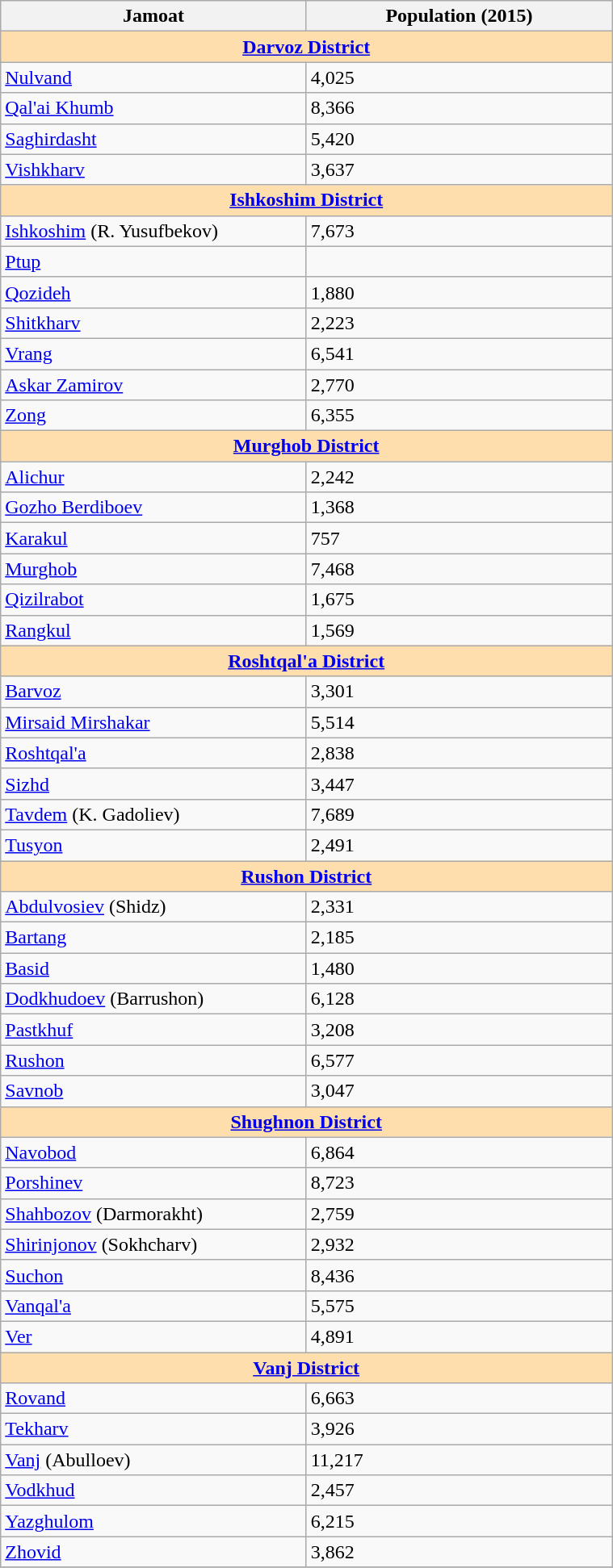<table class="wikitable" width= "40%">
<tr>
<th width= 50%>Jamoat</th>
<th width=50%>Population (2015)</th>
</tr>
<tr>
<td colspan="2" style="text-align:center; background:#ffdead;"><strong><a href='#'>Darvoz District</a></strong></td>
</tr>
<tr>
<td><a href='#'>Nulvand</a></td>
<td>4,025</td>
</tr>
<tr>
<td><a href='#'>Qal'ai Khumb</a></td>
<td>8,366</td>
</tr>
<tr>
<td><a href='#'>Saghirdasht</a></td>
<td>5,420</td>
</tr>
<tr>
<td><a href='#'>Vishkharv</a></td>
<td>3,637</td>
</tr>
<tr>
<td colspan="2" style="text-align:center; background:#ffdead;"><strong><a href='#'>Ishkoshim District</a></strong></td>
</tr>
<tr>
<td><a href='#'>Ishkoshim</a> (R. Yusufbekov)</td>
<td>7,673</td>
</tr>
<tr>
<td><a href='#'>Ptup</a></td>
<td></td>
</tr>
<tr>
<td><a href='#'>Qozideh</a></td>
<td>1,880</td>
</tr>
<tr>
<td><a href='#'>Shitkharv</a></td>
<td>2,223</td>
</tr>
<tr>
<td><a href='#'>Vrang</a></td>
<td>6,541</td>
</tr>
<tr>
<td><a href='#'>Askar Zamirov</a></td>
<td>2,770</td>
</tr>
<tr>
<td><a href='#'>Zong</a></td>
<td>6,355</td>
</tr>
<tr>
<td colspan="2" style="text-align:center; background:#ffdead;"><strong><a href='#'>Murghob District</a></strong></td>
</tr>
<tr>
<td><a href='#'>Alichur</a></td>
<td>2,242</td>
</tr>
<tr>
<td><a href='#'>Gozho Berdiboev</a></td>
<td>1,368</td>
</tr>
<tr>
<td><a href='#'>Karakul</a></td>
<td>757</td>
</tr>
<tr>
<td><a href='#'>Murghob</a></td>
<td>7,468</td>
</tr>
<tr>
<td><a href='#'>Qizilrabot</a></td>
<td>1,675</td>
</tr>
<tr>
<td><a href='#'>Rangkul</a></td>
<td>1,569</td>
</tr>
<tr>
<td colspan="2" style="text-align:center; background:#ffdead;"><strong><a href='#'>Roshtqal'a District</a></strong></td>
</tr>
<tr>
<td><a href='#'>Barvoz</a></td>
<td>3,301</td>
</tr>
<tr>
<td><a href='#'>Mirsaid Mirshakar</a></td>
<td>5,514</td>
</tr>
<tr>
<td><a href='#'>Roshtqal'a</a></td>
<td>2,838</td>
</tr>
<tr>
<td><a href='#'>Sizhd</a></td>
<td>3,447</td>
</tr>
<tr>
<td><a href='#'>Tavdem</a> (K. Gadoliev)</td>
<td>7,689</td>
</tr>
<tr>
<td><a href='#'>Tusyon</a></td>
<td>2,491</td>
</tr>
<tr>
<td colspan="2" style="text-align:center; background:#ffdead;"><strong><a href='#'>Rushon District</a></strong></td>
</tr>
<tr>
<td><a href='#'>Abdulvosiev</a> (Shidz)</td>
<td>2,331</td>
</tr>
<tr>
<td><a href='#'>Bartang</a></td>
<td>2,185</td>
</tr>
<tr>
<td><a href='#'>Basid</a></td>
<td>1,480</td>
</tr>
<tr>
<td><a href='#'>Dodkhudoev</a> (Barrushon)</td>
<td>6,128</td>
</tr>
<tr>
<td><a href='#'>Pastkhuf</a></td>
<td>3,208</td>
</tr>
<tr>
<td><a href='#'>Rushon</a></td>
<td>6,577</td>
</tr>
<tr>
<td><a href='#'>Savnob</a></td>
<td>3,047</td>
</tr>
<tr>
<td colspan="2" style="text-align:center; background:#ffdead;"><strong><a href='#'>Shughnon District</a></strong></td>
</tr>
<tr>
<td><a href='#'>Navobod</a></td>
<td>6,864</td>
</tr>
<tr>
<td><a href='#'>Porshinev</a></td>
<td>8,723</td>
</tr>
<tr>
<td><a href='#'>Shahbozov</a> (Darmorakht)</td>
<td>2,759</td>
</tr>
<tr>
<td><a href='#'>Shirinjonov</a> (Sokhcharv)</td>
<td>2,932</td>
</tr>
<tr>
<td><a href='#'>Suchon</a></td>
<td>8,436</td>
</tr>
<tr>
<td><a href='#'>Vanqal'a</a></td>
<td>5,575</td>
</tr>
<tr>
<td><a href='#'>Ver</a></td>
<td>4,891</td>
</tr>
<tr>
<td colspan="2" style="text-align:center; background:#ffdead;"><strong><a href='#'>Vanj District</a></strong></td>
</tr>
<tr>
<td><a href='#'>Rovand</a></td>
<td>6,663</td>
</tr>
<tr>
<td><a href='#'>Tekharv</a></td>
<td>3,926</td>
</tr>
<tr>
<td><a href='#'>Vanj</a> (Abulloev)</td>
<td>11,217</td>
</tr>
<tr>
<td><a href='#'>Vodkhud</a></td>
<td>2,457</td>
</tr>
<tr>
<td><a href='#'>Yazghulom</a></td>
<td>6,215</td>
</tr>
<tr>
<td><a href='#'>Zhovid</a></td>
<td>3,862</td>
</tr>
<tr>
</tr>
</table>
